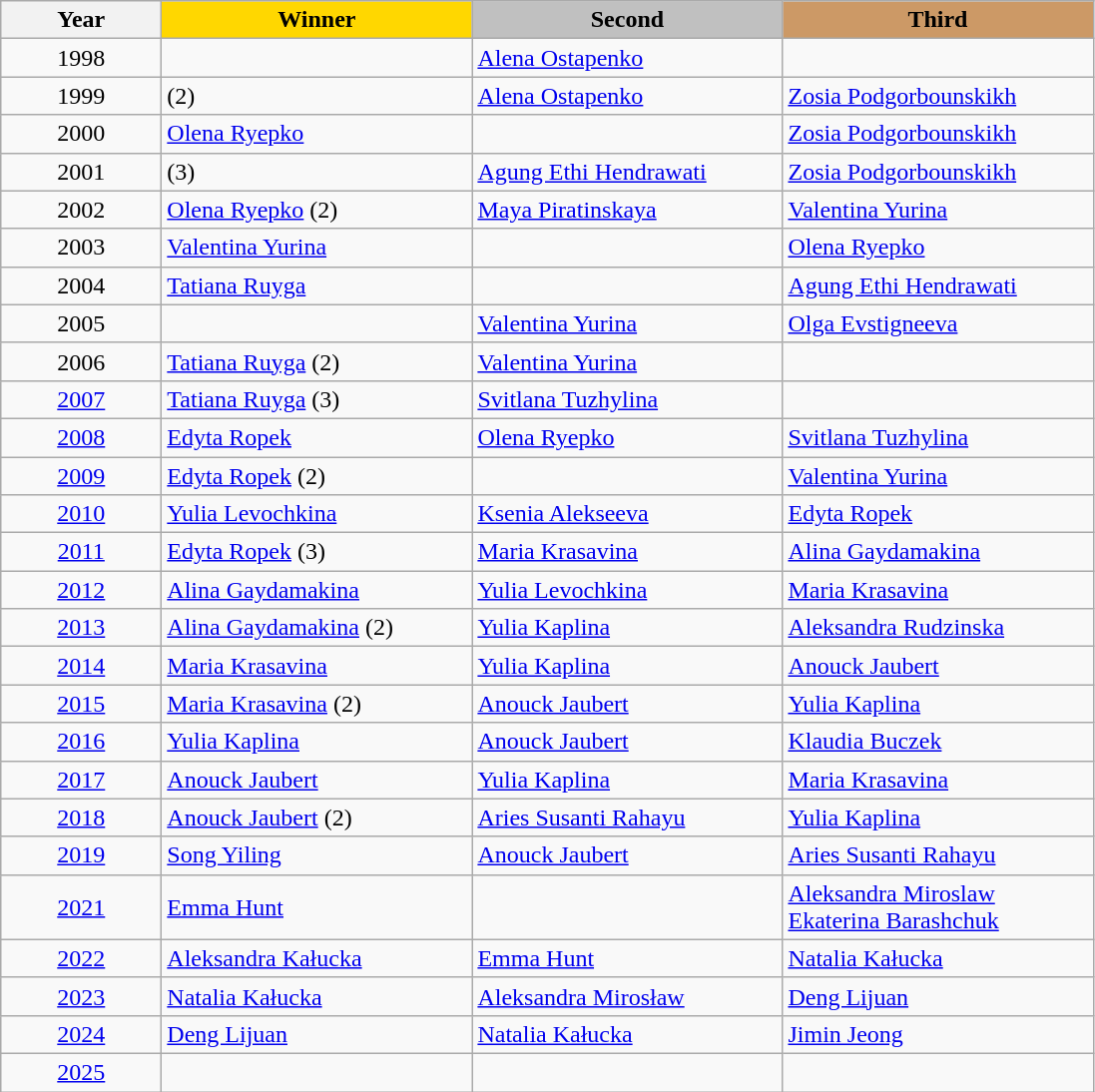<table class="wikitable">
<tr>
<th width="100">Year</th>
<th width="200" style="background:gold;">Winner</th>
<th width="200" style="background:silver;">Second</th>
<th width="200" style="background:#CC9966;">Third</th>
</tr>
<tr>
<td align="center">1998</td>
<td> </td>
<td> <a href='#'>Alena Ostapenko</a></td>
<td> </td>
</tr>
<tr>
<td align="center">1999</td>
<td>  (2)</td>
<td> <a href='#'>Alena Ostapenko</a></td>
<td> <a href='#'>Zosia Podgorbounskikh</a></td>
</tr>
<tr>
<td align="center">2000</td>
<td> <a href='#'>Olena Ryepko</a></td>
<td> </td>
<td> <a href='#'>Zosia Podgorbounskikh</a></td>
</tr>
<tr>
<td align="center">2001</td>
<td>  (3)</td>
<td> <a href='#'>Agung Ethi Hendrawati</a></td>
<td> <a href='#'>Zosia Podgorbounskikh</a></td>
</tr>
<tr>
<td align="center">2002</td>
<td> <a href='#'>Olena Ryepko</a> (2)</td>
<td> <a href='#'>Maya Piratinskaya</a></td>
<td> <a href='#'>Valentina Yurina</a></td>
</tr>
<tr>
<td align="center">2003</td>
<td> <a href='#'>Valentina Yurina</a></td>
<td> </td>
<td> <a href='#'>Olena Ryepko</a></td>
</tr>
<tr>
<td align="center">2004</td>
<td> <a href='#'>Tatiana Ruyga</a></td>
<td> </td>
<td> <a href='#'>Agung Ethi Hendrawati</a></td>
</tr>
<tr>
<td align="center">2005</td>
<td> </td>
<td> <a href='#'>Valentina Yurina</a></td>
<td> <a href='#'>Olga Evstigneeva</a></td>
</tr>
<tr>
<td align="center">2006</td>
<td> <a href='#'>Tatiana Ruyga</a> (2)</td>
<td> <a href='#'>Valentina Yurina</a></td>
<td> </td>
</tr>
<tr>
<td align="center"><a href='#'>2007</a></td>
<td> <a href='#'>Tatiana Ruyga</a> (3)</td>
<td> <a href='#'>Svitlana Tuzhylina</a></td>
<td> </td>
</tr>
<tr>
<td align="center"><a href='#'>2008</a></td>
<td> <a href='#'>Edyta Ropek</a></td>
<td> <a href='#'>Olena Ryepko</a></td>
<td> <a href='#'>Svitlana Tuzhylina</a></td>
</tr>
<tr>
<td align="center"><a href='#'>2009</a></td>
<td> <a href='#'>Edyta Ropek</a> (2)</td>
<td> </td>
<td> <a href='#'>Valentina Yurina</a></td>
</tr>
<tr>
<td align="center"><a href='#'>2010</a></td>
<td> <a href='#'>Yulia Levochkina</a></td>
<td> <a href='#'>Ksenia Alekseeva</a></td>
<td> <a href='#'>Edyta Ropek</a></td>
</tr>
<tr>
<td align="center"><a href='#'>2011</a></td>
<td> <a href='#'>Edyta Ropek</a> (3)</td>
<td> <a href='#'>Maria Krasavina</a></td>
<td> <a href='#'>Alina Gaydamakina</a></td>
</tr>
<tr>
<td align="center"><a href='#'>2012</a></td>
<td> <a href='#'>Alina Gaydamakina</a></td>
<td> <a href='#'>Yulia Levochkina</a></td>
<td> <a href='#'>Maria Krasavina</a></td>
</tr>
<tr>
<td align="center"><a href='#'>2013</a></td>
<td> <a href='#'>Alina Gaydamakina</a> (2)</td>
<td> <a href='#'>Yulia Kaplina</a></td>
<td> <a href='#'>Aleksandra Rudzinska</a></td>
</tr>
<tr>
<td align="center"><a href='#'>2014</a></td>
<td> <a href='#'>Maria Krasavina</a></td>
<td> <a href='#'>Yulia Kaplina</a></td>
<td> <a href='#'>Anouck Jaubert</a></td>
</tr>
<tr>
<td align="center"><a href='#'>2015</a></td>
<td> <a href='#'>Maria Krasavina</a> (2)</td>
<td> <a href='#'>Anouck Jaubert</a></td>
<td> <a href='#'>Yulia Kaplina</a></td>
</tr>
<tr>
<td align="center"><a href='#'>2016</a></td>
<td> <a href='#'>Yulia Kaplina</a></td>
<td> <a href='#'>Anouck Jaubert</a></td>
<td> <a href='#'>Klaudia Buczek</a></td>
</tr>
<tr>
<td align="center"><a href='#'>2017</a></td>
<td> <a href='#'>Anouck Jaubert</a></td>
<td> <a href='#'>Yulia Kaplina</a></td>
<td> <a href='#'>Maria Krasavina</a></td>
</tr>
<tr>
<td align="center"><a href='#'>2018</a></td>
<td> <a href='#'>Anouck Jaubert</a> (2)</td>
<td> <a href='#'>Aries Susanti Rahayu</a></td>
<td> <a href='#'>Yulia Kaplina</a></td>
</tr>
<tr>
<td align="center"><a href='#'>2019</a></td>
<td> <a href='#'>Song Yiling</a></td>
<td> <a href='#'>Anouck Jaubert</a></td>
<td> <a href='#'>Aries Susanti Rahayu</a></td>
</tr>
<tr>
<td align="center"><a href='#'>2021</a></td>
<td> <a href='#'>Emma Hunt</a></td>
<td> </td>
<td> <a href='#'>Aleksandra Miroslaw</a><br>  <a href='#'>Ekaterina Barashchuk</a></td>
</tr>
<tr>
<td align="center"><a href='#'>2022</a></td>
<td> <a href='#'>Aleksandra Kałucka</a></td>
<td> <a href='#'>Emma Hunt</a></td>
<td> <a href='#'>Natalia Kałucka</a></td>
</tr>
<tr>
<td align="center"><a href='#'>2023</a></td>
<td> <a href='#'>Natalia Kałucka</a></td>
<td> <a href='#'>Aleksandra Mirosław</a></td>
<td> <a href='#'>Deng Lijuan</a></td>
</tr>
<tr>
<td align="center"><a href='#'>2024</a></td>
<td> <a href='#'>Deng Lijuan</a></td>
<td> <a href='#'>Natalia Kałucka</a></td>
<td> <a href='#'>Jimin Jeong</a></td>
</tr>
<tr>
<td align="center"><a href='#'>2025</a></td>
<td></td>
<td></td>
<td></td>
</tr>
</table>
